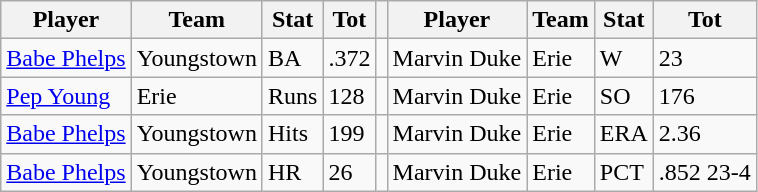<table class="wikitable">
<tr>
<th>Player</th>
<th>Team</th>
<th>Stat</th>
<th>Tot</th>
<th></th>
<th>Player</th>
<th>Team</th>
<th>Stat</th>
<th>Tot</th>
</tr>
<tr>
<td><a href='#'>Babe Phelps</a></td>
<td>Youngstown</td>
<td>BA</td>
<td>.372</td>
<td></td>
<td>Marvin Duke</td>
<td>Erie</td>
<td>W</td>
<td>23</td>
</tr>
<tr>
<td><a href='#'>Pep Young</a></td>
<td>Erie</td>
<td>Runs</td>
<td>128</td>
<td></td>
<td>Marvin Duke</td>
<td>Erie</td>
<td>SO</td>
<td>176</td>
</tr>
<tr>
<td><a href='#'>Babe Phelps</a></td>
<td>Youngstown</td>
<td>Hits</td>
<td>199</td>
<td></td>
<td>Marvin Duke</td>
<td>Erie</td>
<td>ERA</td>
<td>2.36</td>
</tr>
<tr>
<td><a href='#'>Babe Phelps</a></td>
<td>Youngstown</td>
<td>HR</td>
<td>26</td>
<td></td>
<td>Marvin Duke</td>
<td>Erie</td>
<td>PCT</td>
<td>.852 23-4</td>
</tr>
</table>
